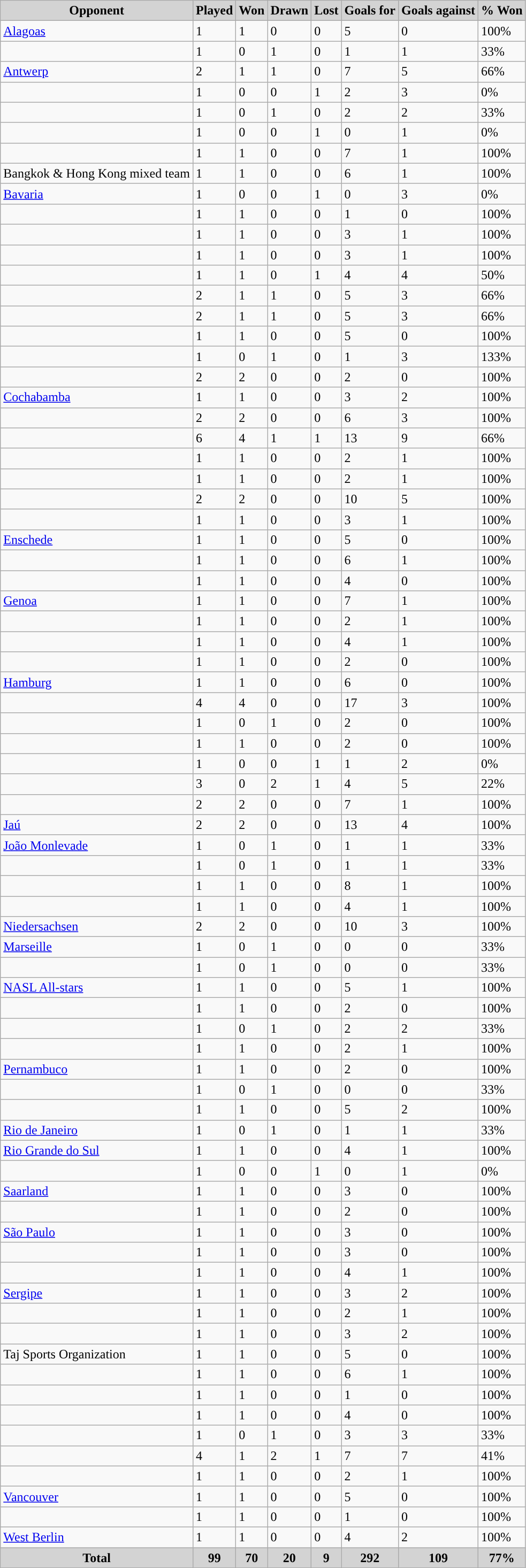<table class="wikitable sortable">
<tr>
<th style="background:lightgrey; width="200">Opponent</th>
<th style="background:lightgrey; width="70">Played</th>
<th style="background:lightgrey; width="70">Won</th>
<th style="background:lightgrey; width="70">Drawn</th>
<th style="background:lightgrey; width="70">Lost</th>
<th style="background:lightgrey; width="70">Goals for</th>
<th style="background:lightgrey; width="70">Goals against</th>
<th style="background:lightgrey; width="70">% Won</th>
</tr>
<tr align="left">
<td> <a href='#'>Alagoas</a></td>
<td>1</td>
<td>1</td>
<td>0</td>
<td>0</td>
<td>5</td>
<td>0</td>
<td>100%</td>
</tr>
<tr align="left">
<td></td>
<td>1</td>
<td>0</td>
<td>1</td>
<td>0</td>
<td>1</td>
<td>1</td>
<td>33%</td>
</tr>
<tr align="left">
<td> <a href='#'>Antwerp</a></td>
<td>2</td>
<td>1</td>
<td>1</td>
<td>0</td>
<td>7</td>
<td>5</td>
<td>66%</td>
</tr>
<tr align="left">
<td></td>
<td>1</td>
<td>0</td>
<td>0</td>
<td>1</td>
<td>2</td>
<td>3</td>
<td>0%</td>
</tr>
<tr align="left">
<td></td>
<td>1</td>
<td>0</td>
<td>1</td>
<td>0</td>
<td>2</td>
<td>2</td>
<td>33%</td>
</tr>
<tr align="left">
<td></td>
<td>1</td>
<td>0</td>
<td>0</td>
<td>1</td>
<td>0</td>
<td>1</td>
<td>0%</td>
</tr>
<tr align="left">
<td></td>
<td>1</td>
<td>1</td>
<td>0</td>
<td>0</td>
<td>7</td>
<td>1</td>
<td>100%</td>
</tr>
<tr align="left">
<td> Bangkok & Hong Kong mixed team</td>
<td>1</td>
<td>1</td>
<td>0</td>
<td>0</td>
<td>6</td>
<td>1</td>
<td>100%</td>
</tr>
<tr align="left">
<td> <a href='#'>Bavaria</a></td>
<td>1</td>
<td>0</td>
<td>0</td>
<td>1</td>
<td>0</td>
<td>3</td>
<td>0%</td>
</tr>
<tr align="left">
<td></td>
<td>1</td>
<td>1</td>
<td>0</td>
<td>0</td>
<td>1</td>
<td>0</td>
<td>100%</td>
</tr>
<tr align="left">
<td></td>
<td>1</td>
<td>1</td>
<td>0</td>
<td>0</td>
<td>3</td>
<td>1</td>
<td>100%</td>
</tr>
<tr align="left">
<td></td>
<td>1</td>
<td>1</td>
<td>0</td>
<td>0</td>
<td>3</td>
<td>1</td>
<td>100%</td>
</tr>
<tr align="left">
<td></td>
<td>1</td>
<td>1</td>
<td>0</td>
<td>1</td>
<td>4</td>
<td>4</td>
<td>50%</td>
</tr>
<tr align="left">
<td></td>
<td>2</td>
<td>1</td>
<td>1</td>
<td>0</td>
<td>5</td>
<td>3</td>
<td>66%</td>
</tr>
<tr align="left">
<td></td>
<td>2</td>
<td>1</td>
<td>1</td>
<td>0</td>
<td>5</td>
<td>3</td>
<td>66%</td>
</tr>
<tr align="left">
<td></td>
<td>1</td>
<td>1</td>
<td>0</td>
<td>0</td>
<td>5</td>
<td>0</td>
<td>100%</td>
</tr>
<tr align="left">
<td></td>
<td>1</td>
<td>0</td>
<td>1</td>
<td>0</td>
<td>1</td>
<td>3</td>
<td>133%</td>
</tr>
<tr align="left">
<td></td>
<td>2</td>
<td>2</td>
<td>0</td>
<td>0</td>
<td>2</td>
<td>0</td>
<td>100%</td>
</tr>
<tr align="left">
<td> <a href='#'>Cochabamba</a></td>
<td>1</td>
<td>1</td>
<td>0</td>
<td>0</td>
<td>3</td>
<td>2</td>
<td>100%</td>
</tr>
<tr align="left">
<td></td>
<td>2</td>
<td>2</td>
<td>0</td>
<td>0</td>
<td>6</td>
<td>3</td>
<td>100%</td>
</tr>
<tr align="left">
<td></td>
<td>6</td>
<td>4</td>
<td>1</td>
<td>1</td>
<td>13</td>
<td>9</td>
<td>66%</td>
</tr>
<tr align="left">
<td></td>
<td>1</td>
<td>1</td>
<td>0</td>
<td>0</td>
<td>2</td>
<td>1</td>
<td>100%</td>
</tr>
<tr align="left">
<td></td>
<td>1</td>
<td>1</td>
<td>0</td>
<td>0</td>
<td>2</td>
<td>1</td>
<td>100%</td>
</tr>
<tr align="left">
<td></td>
<td>2</td>
<td>2</td>
<td>0</td>
<td>0</td>
<td>10</td>
<td>5</td>
<td>100%</td>
</tr>
<tr align="left">
<td></td>
<td>1</td>
<td>1</td>
<td>0</td>
<td>0</td>
<td>3</td>
<td>1</td>
<td>100%</td>
</tr>
<tr align="left">
<td> <a href='#'>Enschede</a></td>
<td>1</td>
<td>1</td>
<td>0</td>
<td>0</td>
<td>5</td>
<td>0</td>
<td>100%</td>
</tr>
<tr align="left">
<td></td>
<td>1</td>
<td>1</td>
<td>0</td>
<td>0</td>
<td>6</td>
<td>1</td>
<td>100%</td>
</tr>
<tr align="left">
<td></td>
<td>1</td>
<td>1</td>
<td>0</td>
<td>0</td>
<td>4</td>
<td>0</td>
<td>100%</td>
</tr>
<tr align="left">
<td> <a href='#'>Genoa</a></td>
<td>1</td>
<td>1</td>
<td>0</td>
<td>0</td>
<td>7</td>
<td>1</td>
<td>100%</td>
</tr>
<tr align="left">
<td></td>
<td>1</td>
<td>1</td>
<td>0</td>
<td>0</td>
<td>2</td>
<td>1</td>
<td>100%</td>
</tr>
<tr align="left">
<td></td>
<td>1</td>
<td>1</td>
<td>0</td>
<td>0</td>
<td>4</td>
<td>1</td>
<td>100%</td>
</tr>
<tr align="left">
<td></td>
<td>1</td>
<td>1</td>
<td>0</td>
<td>0</td>
<td>2</td>
<td>0</td>
<td>100%</td>
</tr>
<tr align="left">
<td> <a href='#'>Hamburg</a></td>
<td>1</td>
<td>1</td>
<td>0</td>
<td>0</td>
<td>6</td>
<td>0</td>
<td>100%</td>
</tr>
<tr align="left">
<td></td>
<td>4</td>
<td>4</td>
<td>0</td>
<td>0</td>
<td>17</td>
<td>3</td>
<td>100%</td>
</tr>
<tr align="left">
<td></td>
<td>1</td>
<td>0</td>
<td>1</td>
<td>0</td>
<td>2</td>
<td>0</td>
<td>100%</td>
</tr>
<tr align="left">
<td></td>
<td>1</td>
<td>1</td>
<td>0</td>
<td>0</td>
<td>2</td>
<td>0</td>
<td>100%</td>
</tr>
<tr align="left">
<td></td>
<td>1</td>
<td>0</td>
<td>0</td>
<td>1</td>
<td>1</td>
<td>2</td>
<td>0%</td>
</tr>
<tr align="left">
<td></td>
<td>3</td>
<td>0</td>
<td>2</td>
<td>1</td>
<td>4</td>
<td>5</td>
<td>22%</td>
</tr>
<tr align="left">
<td></td>
<td>2</td>
<td>2</td>
<td>0</td>
<td>0</td>
<td>7</td>
<td>1</td>
<td>100%</td>
</tr>
<tr align="left">
<td> <a href='#'>Jaú</a></td>
<td>2</td>
<td>2</td>
<td>0</td>
<td>0</td>
<td>13</td>
<td>4</td>
<td>100%</td>
</tr>
<tr align="left">
<td> <a href='#'>João Monlevade</a></td>
<td>1</td>
<td>0</td>
<td>1</td>
<td>0</td>
<td>1</td>
<td>1</td>
<td>33%</td>
</tr>
<tr align="left">
<td></td>
<td>1</td>
<td>0</td>
<td>1</td>
<td>0</td>
<td>1</td>
<td>1</td>
<td>33%</td>
</tr>
<tr align="left">
<td></td>
<td>1</td>
<td>1</td>
<td>0</td>
<td>0</td>
<td>8</td>
<td>1</td>
<td>100%</td>
</tr>
<tr align="left">
<td></td>
<td>1</td>
<td>1</td>
<td>0</td>
<td>0</td>
<td>4</td>
<td>1</td>
<td>100%</td>
</tr>
<tr align="left">
<td> <a href='#'>Niedersachsen</a></td>
<td>2</td>
<td>2</td>
<td>0</td>
<td>0</td>
<td>10</td>
<td>3</td>
<td>100%</td>
</tr>
<tr align="left">
<td> <a href='#'>Marseille</a></td>
<td>1</td>
<td>0</td>
<td>1</td>
<td>0</td>
<td>0</td>
<td>0</td>
<td>33%</td>
</tr>
<tr align="left">
<td></td>
<td>1</td>
<td>0</td>
<td>1</td>
<td>0</td>
<td>0</td>
<td>0</td>
<td>33%</td>
</tr>
<tr align="left">
<td> <a href='#'>NASL All-stars</a></td>
<td>1</td>
<td>1</td>
<td>0</td>
<td>0</td>
<td>5</td>
<td>1</td>
<td>100%</td>
</tr>
<tr align="left">
<td></td>
<td>1</td>
<td>1</td>
<td>0</td>
<td>0</td>
<td>2</td>
<td>0</td>
<td>100%</td>
</tr>
<tr align="left">
<td></td>
<td>1</td>
<td>0</td>
<td>1</td>
<td>0</td>
<td>2</td>
<td>2</td>
<td>33%</td>
</tr>
<tr align="left">
<td></td>
<td>1</td>
<td>1</td>
<td>0</td>
<td>0</td>
<td>2</td>
<td>1</td>
<td>100%</td>
</tr>
<tr align="left">
<td> <a href='#'>Pernambuco</a></td>
<td>1</td>
<td>1</td>
<td>0</td>
<td>0</td>
<td>2</td>
<td>0</td>
<td>100%</td>
</tr>
<tr align="left">
<td></td>
<td>1</td>
<td>0</td>
<td>1</td>
<td>0</td>
<td>0</td>
<td>0</td>
<td>33%</td>
</tr>
<tr align="left">
<td></td>
<td>1</td>
<td>1</td>
<td>0</td>
<td>0</td>
<td>5</td>
<td>2</td>
<td>100%</td>
</tr>
<tr align="left">
<td> <a href='#'>Rio de Janeiro</a></td>
<td>1</td>
<td>0</td>
<td>1</td>
<td>0</td>
<td>1</td>
<td>1</td>
<td>33%</td>
</tr>
<tr align="left">
<td> <a href='#'>Rio Grande do Sul</a></td>
<td>1</td>
<td>1</td>
<td>0</td>
<td>0</td>
<td>4</td>
<td>1</td>
<td>100%</td>
</tr>
<tr align="left">
<td></td>
<td>1</td>
<td>0</td>
<td>0</td>
<td>1</td>
<td>0</td>
<td>1</td>
<td>0%</td>
</tr>
<tr align="left">
<td> <a href='#'>Saarland</a></td>
<td>1</td>
<td>1</td>
<td>0</td>
<td>0</td>
<td>3</td>
<td>0</td>
<td>100%</td>
</tr>
<tr align="left">
<td></td>
<td>1</td>
<td>1</td>
<td>0</td>
<td>0</td>
<td>2</td>
<td>0</td>
<td>100%</td>
</tr>
<tr align="left">
<td> <a href='#'>São Paulo</a></td>
<td>1</td>
<td>1</td>
<td>0</td>
<td>0</td>
<td>3</td>
<td>0</td>
<td>100%</td>
</tr>
<tr align="left">
<td></td>
<td>1</td>
<td>1</td>
<td>0</td>
<td>0</td>
<td>3</td>
<td>0</td>
<td>100%</td>
</tr>
<tr align="left">
<td></td>
<td>1</td>
<td>1</td>
<td>0</td>
<td>0</td>
<td>4</td>
<td>1</td>
<td>100%</td>
</tr>
<tr align="left">
<td> <a href='#'>Sergipe</a></td>
<td>1</td>
<td>1</td>
<td>0</td>
<td>0</td>
<td>3</td>
<td>2</td>
<td>100%</td>
</tr>
<tr align="left">
<td></td>
<td>1</td>
<td>1</td>
<td>0</td>
<td>0</td>
<td>2</td>
<td>1</td>
<td>100%</td>
</tr>
<tr align="left">
<td></td>
<td>1</td>
<td>1</td>
<td>0</td>
<td>0</td>
<td>3</td>
<td>2</td>
<td>100%</td>
</tr>
<tr align="left">
<td> Taj Sports Organization</td>
<td>1</td>
<td>1</td>
<td>0</td>
<td>0</td>
<td>5</td>
<td>0</td>
<td>100%</td>
</tr>
<tr align="left">
<td></td>
<td>1</td>
<td>1</td>
<td>0</td>
<td>0</td>
<td>6</td>
<td>1</td>
<td>100%</td>
</tr>
<tr align="left">
<td></td>
<td>1</td>
<td>1</td>
<td>0</td>
<td>0</td>
<td>1</td>
<td>0</td>
<td>100%</td>
</tr>
<tr align="left">
<td></td>
<td>1</td>
<td>1</td>
<td>0</td>
<td>0</td>
<td>4</td>
<td>0</td>
<td>100%</td>
</tr>
<tr align="left">
<td></td>
<td>1</td>
<td>0</td>
<td>1</td>
<td>0</td>
<td>3</td>
<td>3</td>
<td>33%</td>
</tr>
<tr align="left">
<td></td>
<td>4</td>
<td>1</td>
<td>2</td>
<td>1</td>
<td>7</td>
<td>7</td>
<td>41%</td>
</tr>
<tr align="left">
<td></td>
<td>1</td>
<td>1</td>
<td>0</td>
<td>0</td>
<td>2</td>
<td>1</td>
<td>100%</td>
</tr>
<tr align="left">
<td><a href='#'>Vancouver</a></td>
<td>1</td>
<td>1</td>
<td>0</td>
<td>0</td>
<td>5</td>
<td>0</td>
<td>100%</td>
</tr>
<tr align="left">
<td></td>
<td>1</td>
<td>1</td>
<td>0</td>
<td>0</td>
<td>1</td>
<td>0</td>
<td>100%</td>
</tr>
<tr align="left">
<td> <a href='#'>West Berlin</a></td>
<td>1</td>
<td>1</td>
<td>0</td>
<td>0</td>
<td>4</td>
<td>2</td>
<td>100%</td>
</tr>
<tr class="sortbottom">
<th style="background:lightgrey;">Total</th>
<th style="background:lightgrey;">99</th>
<th style="background:lightgrey;">70</th>
<th style="background:lightgrey;">20</th>
<th style="background:lightgrey;">9</th>
<th style="background:lightgrey;">292</th>
<th style="background:lightgrey;">109</th>
<th style="background:lightgrey;">77%</th>
</tr>
</table>
